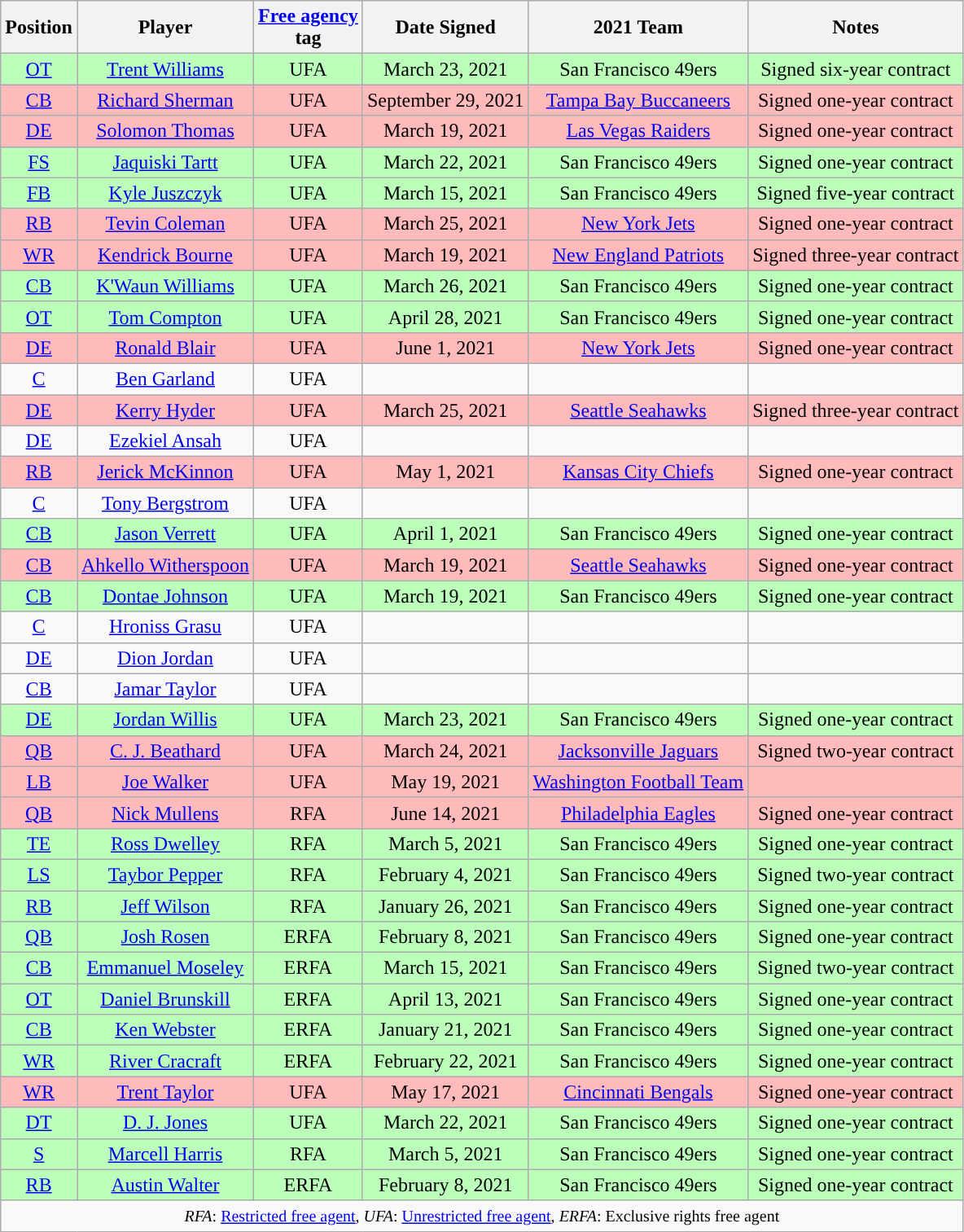<table class="sortable wikitable" style="text-align:center">
<tr>
<th>Position</th>
<th>Player</th>
<th><a href='#'><span>Free agency</span></a><br>tag</th>
<th>Date Signed</th>
<th>2021 Team</th>
<th>Notes</th>
</tr>
<tr style="background:#bfb">
<td><a href='#'>OT</a></td>
<td><a href='#'>Trent Williams</a></td>
<td>UFA</td>
<td>March 23, 2021</td>
<td>San Francisco 49ers</td>
<td>Signed six-year contract</td>
</tr>
<tr style="background:#fbb">
<td><a href='#'>CB</a></td>
<td><a href='#'>Richard Sherman</a></td>
<td>UFA</td>
<td>September 29, 2021</td>
<td><a href='#'>Tampa Bay Buccaneers</a></td>
<td>Signed one-year contract</td>
</tr>
<tr style="background:#fbb">
<td><a href='#'>DE</a></td>
<td><a href='#'>Solomon Thomas</a></td>
<td>UFA</td>
<td>March 19, 2021</td>
<td><a href='#'>Las Vegas Raiders</a></td>
<td>Signed one-year contract</td>
</tr>
<tr style="background:#bfb">
<td><a href='#'>FS</a></td>
<td><a href='#'>Jaquiski Tartt</a></td>
<td>UFA</td>
<td>March 22, 2021</td>
<td>San Francisco 49ers</td>
<td>Signed one-year contract</td>
</tr>
<tr style="background:#bfb">
<td><a href='#'>FB</a></td>
<td><a href='#'>Kyle Juszczyk</a></td>
<td>UFA</td>
<td>March 15, 2021</td>
<td>San Francisco 49ers</td>
<td>Signed five-year contract</td>
</tr>
<tr style="background:#fbb">
<td><a href='#'>RB</a></td>
<td><a href='#'>Tevin Coleman</a></td>
<td>UFA</td>
<td>March 25, 2021</td>
<td><a href='#'>New York Jets</a></td>
<td>Signed one-year contract</td>
</tr>
<tr style="background:#fbb">
<td><a href='#'>WR</a></td>
<td><a href='#'>Kendrick Bourne</a></td>
<td>UFA</td>
<td>March 19, 2021</td>
<td><a href='#'>New England Patriots</a></td>
<td>Signed three-year contract</td>
</tr>
<tr style="background:#bfb">
<td><a href='#'>CB</a></td>
<td><a href='#'>K'Waun Williams</a></td>
<td>UFA</td>
<td>March 26, 2021</td>
<td>San Francisco 49ers</td>
<td>Signed one-year contract</td>
</tr>
<tr style="background:#bfb">
<td><a href='#'>OT</a></td>
<td><a href='#'>Tom Compton</a></td>
<td>UFA</td>
<td>April 28, 2021</td>
<td>San Francisco 49ers</td>
<td>Signed one-year contract</td>
</tr>
<tr style="background:#fbb">
<td><a href='#'>DE</a></td>
<td><a href='#'>Ronald Blair</a></td>
<td>UFA</td>
<td>June 1, 2021</td>
<td><a href='#'>New York Jets</a></td>
<td>Signed one-year contract</td>
</tr>
<tr>
<td><a href='#'>C</a></td>
<td><a href='#'>Ben Garland</a></td>
<td>UFA</td>
<td></td>
<td></td>
<td></td>
</tr>
<tr style="background:#fbb">
<td><a href='#'>DE</a></td>
<td><a href='#'>Kerry Hyder</a></td>
<td>UFA</td>
<td>March 25, 2021</td>
<td><a href='#'>Seattle Seahawks</a></td>
<td>Signed three-year contract</td>
</tr>
<tr>
<td><a href='#'>DE</a></td>
<td><a href='#'>Ezekiel Ansah</a></td>
<td>UFA</td>
<td></td>
<td></td>
<td></td>
</tr>
<tr style="background:#fbb">
<td><a href='#'>RB</a></td>
<td><a href='#'>Jerick McKinnon</a></td>
<td>UFA</td>
<td>May 1, 2021</td>
<td><a href='#'>Kansas City Chiefs</a></td>
<td>Signed one-year contract</td>
</tr>
<tr>
<td><a href='#'>C</a></td>
<td><a href='#'>Tony Bergstrom</a></td>
<td>UFA</td>
<td></td>
<td></td>
<td></td>
</tr>
<tr style="background:#bfb">
<td><a href='#'>CB</a></td>
<td><a href='#'>Jason Verrett</a></td>
<td>UFA</td>
<td>April 1, 2021</td>
<td>San Francisco 49ers</td>
<td>Signed one-year contract</td>
</tr>
<tr style="background:#fbb">
<td><a href='#'>CB</a></td>
<td><a href='#'>Ahkello Witherspoon</a></td>
<td>UFA</td>
<td>March 19, 2021</td>
<td><a href='#'>Seattle Seahawks</a></td>
<td>Signed one-year contract</td>
</tr>
<tr style="background:#bfb">
<td><a href='#'>CB</a></td>
<td><a href='#'>Dontae Johnson</a></td>
<td>UFA</td>
<td>March 19, 2021</td>
<td>San Francisco 49ers</td>
<td>Signed one-year contract</td>
</tr>
<tr>
<td><a href='#'>C</a></td>
<td><a href='#'>Hroniss Grasu</a></td>
<td>UFA</td>
<td></td>
<td></td>
<td></td>
</tr>
<tr>
<td><a href='#'>DE</a></td>
<td><a href='#'>Dion Jordan</a></td>
<td>UFA</td>
<td></td>
<td></td>
<td></td>
</tr>
<tr>
<td><a href='#'>CB</a></td>
<td><a href='#'>Jamar Taylor</a></td>
<td>UFA</td>
<td></td>
<td></td>
<td></td>
</tr>
<tr style="background:#bfb">
<td><a href='#'>DE</a></td>
<td><a href='#'>Jordan Willis</a></td>
<td>UFA</td>
<td>March 23, 2021</td>
<td>San Francisco 49ers</td>
<td>Signed one-year contract</td>
</tr>
<tr style="background:#fbb">
<td><a href='#'>QB</a></td>
<td><a href='#'>C. J. Beathard</a></td>
<td>UFA</td>
<td>March 24, 2021</td>
<td><a href='#'>Jacksonville Jaguars</a></td>
<td>Signed two-year contract</td>
</tr>
<tr style="background:#fbb">
<td><a href='#'>LB</a></td>
<td><a href='#'>Joe Walker</a></td>
<td>UFA</td>
<td>May 19, 2021</td>
<td><a href='#'>Washington Football Team</a></td>
<td></td>
</tr>
<tr style="background:#fbb">
<td><a href='#'>QB</a></td>
<td><a href='#'>Nick Mullens</a></td>
<td>RFA</td>
<td>June 14, 2021</td>
<td><a href='#'>Philadelphia Eagles</a></td>
<td>Signed one-year contract</td>
</tr>
<tr style="background:#bfb">
<td><a href='#'>TE</a></td>
<td><a href='#'>Ross Dwelley</a></td>
<td>RFA</td>
<td>March 5, 2021</td>
<td>San Francisco 49ers</td>
<td>Signed one-year contract</td>
</tr>
<tr style="background:#bfb">
<td><a href='#'>LS</a></td>
<td><a href='#'>Taybor Pepper</a></td>
<td>RFA</td>
<td>February 4, 2021</td>
<td>San Francisco 49ers</td>
<td>Signed two-year contract</td>
</tr>
<tr style="background:#bfb">
<td><a href='#'>RB</a></td>
<td><a href='#'>Jeff Wilson</a></td>
<td>RFA</td>
<td>January 26, 2021</td>
<td>San Francisco 49ers</td>
<td>Signed one-year contract</td>
</tr>
<tr style="background:#bfb">
<td><a href='#'>QB</a></td>
<td><a href='#'>Josh Rosen</a></td>
<td>ERFA</td>
<td>February 8, 2021</td>
<td>San Francisco 49ers</td>
<td>Signed one-year contract</td>
</tr>
<tr style="background:#bfb">
<td><a href='#'>CB</a></td>
<td><a href='#'>Emmanuel Moseley</a></td>
<td>ERFA</td>
<td>March 15, 2021</td>
<td>San Francisco 49ers</td>
<td>Signed two-year contract</td>
</tr>
<tr style="background:#bfb">
<td><a href='#'>OT</a></td>
<td><a href='#'>Daniel Brunskill</a></td>
<td>ERFA</td>
<td>April 13, 2021</td>
<td>San Francisco 49ers</td>
<td>Signed one-year contract</td>
</tr>
<tr style="background:#bfb">
<td><a href='#'>CB</a></td>
<td><a href='#'>Ken Webster</a></td>
<td>ERFA</td>
<td>January 21, 2021</td>
<td>San Francisco 49ers</td>
<td>Signed one-year contract</td>
</tr>
<tr style="background:#bfb">
<td><a href='#'>WR</a></td>
<td><a href='#'>River Cracraft</a></td>
<td>ERFA</td>
<td>February 22, 2021</td>
<td>San Francisco 49ers</td>
<td>Signed one-year contract</td>
</tr>
<tr style="background:#fbb">
<td><a href='#'>WR</a></td>
<td><a href='#'>Trent Taylor</a></td>
<td>UFA</td>
<td>May 17, 2021</td>
<td><a href='#'>Cincinnati Bengals</a></td>
<td>Signed one-year contract</td>
</tr>
<tr style="background:#bfb">
<td><a href='#'>DT</a></td>
<td><a href='#'>D. J. Jones</a></td>
<td>UFA</td>
<td>March 22, 2021</td>
<td>San Francisco 49ers</td>
<td>Signed one-year contract</td>
</tr>
<tr style="background:#bfb">
<td><a href='#'>S</a></td>
<td><a href='#'>Marcell Harris</a></td>
<td>RFA</td>
<td>March 5, 2021</td>
<td>San Francisco 49ers</td>
<td>Signed one-year contract</td>
</tr>
<tr style="background:#bfb">
<td><a href='#'>RB</a></td>
<td><a href='#'>Austin Walter</a></td>
<td>ERFA</td>
<td>February 8, 2021</td>
<td>San Francisco 49ers</td>
<td>Signed one-year contract</td>
</tr>
<tr>
<td colspan="6"><small><em>RFA</em>: <a href='#'>Restricted free agent</a>, <em>UFA</em>: <a href='#'>Unrestricted free agent</a>, <em>ERFA</em>: Exclusive rights free agent</small><br></td>
</tr>
</table>
